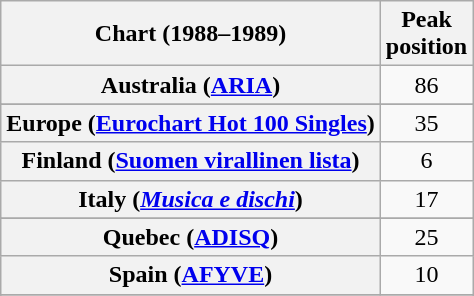<table class="wikitable sortable plainrowheaders" style="text-align:center">
<tr>
<th scope="col">Chart (1988–1989)</th>
<th scope="col">Peak<br>position</th>
</tr>
<tr>
<th scope="row">Australia (<a href='#'>ARIA</a>)</th>
<td>86</td>
</tr>
<tr>
</tr>
<tr>
<th scope="row">Europe (<a href='#'>Eurochart Hot 100 Singles</a>)</th>
<td>35</td>
</tr>
<tr>
<th scope="row">Finland (<a href='#'>Suomen virallinen lista</a>)</th>
<td>6</td>
</tr>
<tr>
<th scope="row">Italy (<em><a href='#'>Musica e dischi</a></em>)</th>
<td>17</td>
</tr>
<tr>
</tr>
<tr>
</tr>
<tr>
<th scope="row">Quebec (<a href='#'>ADISQ</a>)</th>
<td align="center">25</td>
</tr>
<tr>
<th scope="row">Spain (<a href='#'>AFYVE</a>)</th>
<td>10</td>
</tr>
<tr>
</tr>
<tr>
</tr>
<tr>
</tr>
<tr>
</tr>
<tr>
</tr>
</table>
